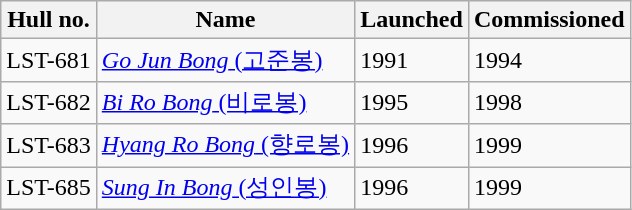<table class=wikitable>
<tr>
<th>Hull no.</th>
<th>Name</th>
<th>Launched</th>
<th>Commissioned</th>
</tr>
<tr>
<td>LST-681</td>
<td><a href='#'><em>Go Jun Bong</em> (고준봉)</a></td>
<td>1991</td>
<td>1994</td>
</tr>
<tr>
<td>LST-682</td>
<td><a href='#'><em>Bi Ro Bong</em> (비로봉)</a></td>
<td>1995</td>
<td>1998</td>
</tr>
<tr>
<td>LST-683</td>
<td><a href='#'><em>Hyang Ro Bong</em> (향로봉)</a></td>
<td>1996</td>
<td>1999</td>
</tr>
<tr>
<td>LST-685</td>
<td><a href='#'><em>Sung In Bong</em> (성인봉)</a></td>
<td>1996</td>
<td>1999</td>
</tr>
</table>
